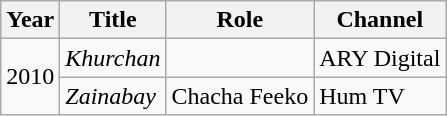<table class="wikitable">
<tr>
<th>Year</th>
<th>Title</th>
<th>Role</th>
<th>Channel</th>
</tr>
<tr>
<td rowspan="2">2010</td>
<td><em>Khurchan</em></td>
<td></td>
<td>ARY Digital</td>
</tr>
<tr>
<td><em>Zainabay</em></td>
<td>Chacha Feeko</td>
<td>Hum TV</td>
</tr>
</table>
